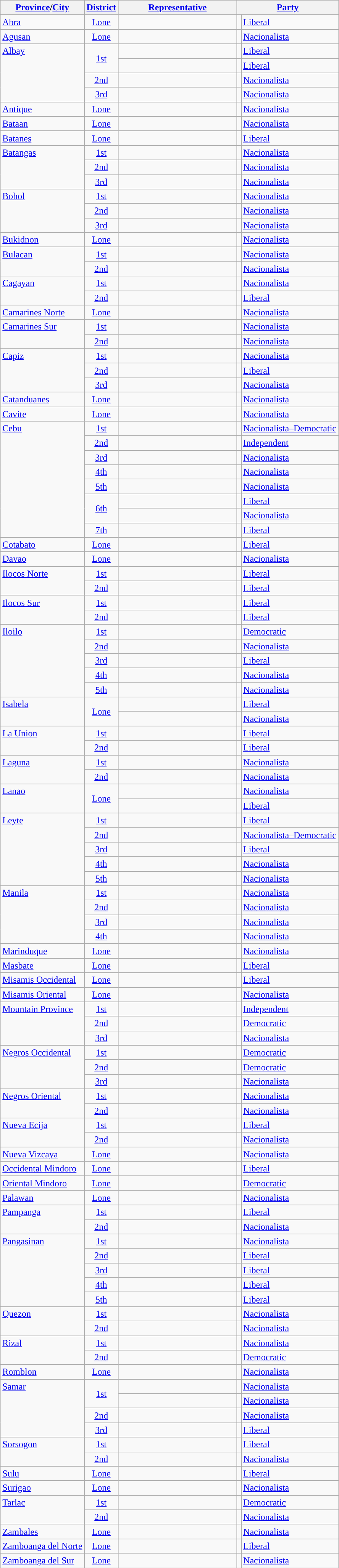<table class="wikitable sortable">
<tr>
<th><a href='#'>Province</a>/<a href='#'>City</a></th>
<th><a href='#'>District</a></th>
<th width="200px"><a href='#'>Representative</a></th>
<th colspan="2"><a href='#'>Party</a></th>
</tr>
<tr>
<td valign="top"><a href='#'>Abra</a></td>
<td align="center"><a href='#'>Lone</a></td>
<td></td>
<td></td>
<td><a href='#'>Liberal</a></td>
</tr>
<tr>
<td valign="top"><a href='#'>Agusan</a></td>
<td align="center"><a href='#'>Lone</a></td>
<td></td>
<td></td>
<td><a href='#'>Nacionalista</a></td>
</tr>
<tr>
<td rowspan="4" valign="top"><a href='#'>Albay</a></td>
<td rowspan="2" align="center"><a href='#'>1st</a></td>
<td></td>
<td></td>
<td><a href='#'>Liberal</a></td>
</tr>
<tr>
<td></td>
<td></td>
<td><a href='#'>Liberal</a></td>
</tr>
<tr>
<td align="center"><a href='#'>2nd</a></td>
<td></td>
<td></td>
<td><a href='#'>Nacionalista</a></td>
</tr>
<tr>
<td align="center"><a href='#'>3rd</a></td>
<td></td>
<td></td>
<td><a href='#'>Nacionalista</a></td>
</tr>
<tr>
<td><a href='#'>Antique</a></td>
<td align="center"><a href='#'>Lone</a></td>
<td></td>
<td></td>
<td><a href='#'>Nacionalista</a></td>
</tr>
<tr>
<td valign="top"><a href='#'>Bataan</a></td>
<td align="center"><a href='#'>Lone</a></td>
<td></td>
<td></td>
<td><a href='#'>Nacionalista</a></td>
</tr>
<tr>
<td valign="top"><a href='#'>Batanes</a></td>
<td align="center"><a href='#'>Lone</a></td>
<td></td>
<td></td>
<td><a href='#'>Liberal</a></td>
</tr>
<tr>
<td rowspan="3" valign="top"><a href='#'>Batangas</a></td>
<td align="center"><a href='#'>1st</a></td>
<td></td>
<td></td>
<td><a href='#'>Nacionalista</a></td>
</tr>
<tr>
<td align="center"><a href='#'>2nd</a></td>
<td></td>
<td></td>
<td><a href='#'>Nacionalista</a></td>
</tr>
<tr>
<td align="center"><a href='#'>3rd</a></td>
<td></td>
<td></td>
<td><a href='#'>Nacionalista</a></td>
</tr>
<tr>
<td rowspan="3" valign="top"><a href='#'>Bohol</a></td>
<td align="center"><a href='#'>1st</a></td>
<td></td>
<td></td>
<td><a href='#'>Nacionalista</a></td>
</tr>
<tr>
<td align="center"><a href='#'>2nd</a></td>
<td></td>
<td></td>
<td><a href='#'>Nacionalista</a></td>
</tr>
<tr>
<td align="center"><a href='#'>3rd</a></td>
<td></td>
<td></td>
<td><a href='#'>Nacionalista</a></td>
</tr>
<tr>
<td valign="top"><a href='#'>Bukidnon</a></td>
<td align="center"><a href='#'>Lone</a></td>
<td></td>
<td></td>
<td><a href='#'>Nacionalista</a></td>
</tr>
<tr>
<td rowspan="2" valign="top"><a href='#'>Bulacan</a></td>
<td align="center"><a href='#'>1st</a></td>
<td></td>
<td></td>
<td><a href='#'>Nacionalista</a></td>
</tr>
<tr>
<td align="center"><a href='#'>2nd</a></td>
<td></td>
<td></td>
<td><a href='#'>Nacionalista</a></td>
</tr>
<tr>
<td rowspan="2" valign="top"><a href='#'>Cagayan</a></td>
<td align="center"><a href='#'>1st</a></td>
<td></td>
<td></td>
<td><a href='#'>Nacionalista</a></td>
</tr>
<tr>
<td align="center"><a href='#'>2nd</a></td>
<td></td>
<td></td>
<td><a href='#'>Liberal</a></td>
</tr>
<tr>
<td valign="top"><a href='#'>Camarines Norte</a></td>
<td align="center"><a href='#'>Lone</a></td>
<td></td>
<td></td>
<td><a href='#'>Nacionalista</a></td>
</tr>
<tr>
<td rowspan="2" valign="top"><a href='#'>Camarines Sur</a></td>
<td align="center"><a href='#'>1st</a></td>
<td></td>
<td></td>
<td><a href='#'>Nacionalista</a></td>
</tr>
<tr>
<td align="center"><a href='#'>2nd</a></td>
<td></td>
<td></td>
<td><a href='#'>Nacionalista</a></td>
</tr>
<tr>
<td rowspan="3" valign="top"><a href='#'>Capiz</a></td>
<td align="center"><a href='#'>1st</a></td>
<td></td>
<td></td>
<td><a href='#'>Nacionalista</a></td>
</tr>
<tr>
<td align="center"><a href='#'>2nd</a></td>
<td></td>
<td></td>
<td><a href='#'>Liberal</a></td>
</tr>
<tr>
<td align="center"><a href='#'>3rd</a></td>
<td></td>
<td></td>
<td><a href='#'>Nacionalista</a></td>
</tr>
<tr>
<td valign="top"><a href='#'>Catanduanes</a></td>
<td align="center"><a href='#'>Lone</a></td>
<td></td>
<td></td>
<td><a href='#'>Nacionalista</a></td>
</tr>
<tr>
<td valign="top"><a href='#'>Cavite</a></td>
<td align="center"><a href='#'>Lone</a></td>
<td></td>
<td></td>
<td><a href='#'>Nacionalista</a></td>
</tr>
<tr>
<td rowspan="8" valign="top"><a href='#'>Cebu</a></td>
<td align="center"><a href='#'>1st</a></td>
<td></td>
<td></td>
<td><a href='#'>Nacionalista–Democratic</a></td>
</tr>
<tr>
<td align="center"><a href='#'>2nd</a></td>
<td></td>
<td></td>
<td><a href='#'>Independent</a></td>
</tr>
<tr>
<td align="center"><a href='#'>3rd</a></td>
<td></td>
<td></td>
<td><a href='#'>Nacionalista</a></td>
</tr>
<tr>
<td align="center"><a href='#'>4th</a></td>
<td></td>
<td></td>
<td><a href='#'>Nacionalista</a></td>
</tr>
<tr>
<td align="center"><a href='#'>5th</a></td>
<td></td>
<td></td>
<td><a href='#'>Nacionalista</a></td>
</tr>
<tr>
<td rowspan="2" align="center"><a href='#'>6th</a></td>
<td></td>
<td></td>
<td><a href='#'>Liberal</a></td>
</tr>
<tr>
<td></td>
<td></td>
<td><a href='#'>Nacionalista</a></td>
</tr>
<tr>
<td align="center"><a href='#'>7th</a></td>
<td></td>
<td></td>
<td><a href='#'>Liberal</a></td>
</tr>
<tr>
<td valign="top"><a href='#'>Cotabato</a></td>
<td align="center"><a href='#'>Lone</a></td>
<td></td>
<td></td>
<td><a href='#'>Liberal</a></td>
</tr>
<tr>
<td valign="top"><a href='#'>Davao</a></td>
<td align="center"><a href='#'>Lone</a></td>
<td></td>
<td></td>
<td><a href='#'>Nacionalista</a></td>
</tr>
<tr>
<td rowspan="2" valign="top"><a href='#'>Ilocos Norte</a></td>
<td align="center"><a href='#'>1st</a></td>
<td></td>
<td></td>
<td><a href='#'>Liberal</a></td>
</tr>
<tr>
<td align="center"><a href='#'>2nd</a></td>
<td></td>
<td></td>
<td><a href='#'>Liberal</a></td>
</tr>
<tr>
<td rowspan="2" valign="top"><a href='#'>Ilocos Sur</a></td>
<td align="center"><a href='#'>1st</a></td>
<td></td>
<td></td>
<td><a href='#'>Liberal</a></td>
</tr>
<tr>
<td align="center"><a href='#'>2nd</a></td>
<td></td>
<td></td>
<td><a href='#'>Liberal</a></td>
</tr>
<tr>
<td rowspan="5" valign="top"><a href='#'>Iloilo</a></td>
<td align="center"><a href='#'>1st</a></td>
<td></td>
<td></td>
<td><a href='#'>Democratic</a></td>
</tr>
<tr>
<td align="center"><a href='#'>2nd</a></td>
<td></td>
<td></td>
<td><a href='#'>Nacionalista</a></td>
</tr>
<tr>
<td align="center"><a href='#'>3rd</a></td>
<td></td>
<td></td>
<td><a href='#'>Liberal</a></td>
</tr>
<tr>
<td align="center"><a href='#'>4th</a></td>
<td></td>
<td></td>
<td><a href='#'>Nacionalista</a></td>
</tr>
<tr>
<td align="center"><a href='#'>5th</a></td>
<td></td>
<td></td>
<td><a href='#'>Nacionalista</a></td>
</tr>
<tr>
<td rowspan="2" valign="top"><a href='#'>Isabela</a></td>
<td rowspan="2" align="center"><a href='#'>Lone</a></td>
<td></td>
<td></td>
<td><a href='#'>Liberal</a></td>
</tr>
<tr>
<td></td>
<td></td>
<td><a href='#'>Nacionalista</a></td>
</tr>
<tr>
<td rowspan="2" valign="top"><a href='#'>La Union</a></td>
<td align="center"><a href='#'>1st</a></td>
<td></td>
<td></td>
<td><a href='#'>Liberal</a></td>
</tr>
<tr>
<td align="center"><a href='#'>2nd</a></td>
<td></td>
<td></td>
<td><a href='#'>Liberal</a></td>
</tr>
<tr>
<td rowspan="2" valign="top"><a href='#'>Laguna</a></td>
<td align="center"><a href='#'>1st</a></td>
<td></td>
<td></td>
<td><a href='#'>Nacionalista</a></td>
</tr>
<tr>
<td align="center"><a href='#'>2nd</a></td>
<td></td>
<td></td>
<td><a href='#'>Nacionalista</a></td>
</tr>
<tr>
<td rowspan="2" valign="top"><a href='#'>Lanao</a></td>
<td rowspan="2" align="center"><a href='#'>Lone</a></td>
<td></td>
<td></td>
<td><a href='#'>Nacionalista</a></td>
</tr>
<tr>
<td></td>
<td></td>
<td><a href='#'>Liberal</a></td>
</tr>
<tr>
<td rowspan="5" valign="top"><a href='#'>Leyte</a></td>
<td align="center"><a href='#'>1st</a></td>
<td></td>
<td></td>
<td><a href='#'>Liberal</a></td>
</tr>
<tr>
<td align="center"><a href='#'>2nd</a></td>
<td></td>
<td></td>
<td><a href='#'>Nacionalista–Democratic</a></td>
</tr>
<tr>
<td align="center"><a href='#'>3rd</a></td>
<td></td>
<td></td>
<td><a href='#'>Liberal</a></td>
</tr>
<tr>
<td align="center"><a href='#'>4th</a></td>
<td></td>
<td></td>
<td><a href='#'>Nacionalista</a></td>
</tr>
<tr>
<td align="center"><a href='#'>5th</a></td>
<td></td>
<td></td>
<td><a href='#'>Nacionalista</a></td>
</tr>
<tr>
<td rowspan="4" valign="top"><a href='#'>Manila</a></td>
<td align="center"><a href='#'>1st</a></td>
<td></td>
<td></td>
<td><a href='#'>Nacionalista</a></td>
</tr>
<tr>
<td align="center"><a href='#'>2nd</a></td>
<td></td>
<td></td>
<td><a href='#'>Nacionalista</a></td>
</tr>
<tr>
<td align="center"><a href='#'>3rd</a></td>
<td></td>
<td></td>
<td><a href='#'>Nacionalista</a></td>
</tr>
<tr>
<td align="center"><a href='#'>4th</a></td>
<td></td>
<td></td>
<td><a href='#'>Nacionalista</a></td>
</tr>
<tr>
<td valign="top"><a href='#'>Marinduque</a></td>
<td align="center"><a href='#'>Lone</a></td>
<td></td>
<td></td>
<td><a href='#'>Nacionalista</a></td>
</tr>
<tr>
<td valign="top"><a href='#'>Masbate</a></td>
<td align="center"><a href='#'>Lone</a></td>
<td></td>
<td></td>
<td><a href='#'>Liberal</a></td>
</tr>
<tr>
<td valign="top"><a href='#'>Misamis Occidental</a></td>
<td align="center"><a href='#'>Lone</a></td>
<td></td>
<td></td>
<td><a href='#'>Liberal</a></td>
</tr>
<tr>
<td valign="top"><a href='#'>Misamis Oriental</a></td>
<td align="center"><a href='#'>Lone</a></td>
<td></td>
<td></td>
<td><a href='#'>Nacionalista</a></td>
</tr>
<tr>
<td rowspan="3" valign="top"><a href='#'>Mountain Province</a></td>
<td align="center"><a href='#'>1st</a></td>
<td></td>
<td></td>
<td><a href='#'>Independent</a></td>
</tr>
<tr>
<td align="center"><a href='#'>2nd</a></td>
<td></td>
<td></td>
<td><a href='#'>Democratic</a></td>
</tr>
<tr>
<td align="center"><a href='#'>3rd</a></td>
<td></td>
<td></td>
<td><a href='#'>Nacionalista</a></td>
</tr>
<tr>
<td rowspan="3" valign="top"><a href='#'>Negros Occidental</a></td>
<td align="center"><a href='#'>1st</a></td>
<td></td>
<td></td>
<td><a href='#'>Democratic</a></td>
</tr>
<tr>
<td align="center"><a href='#'>2nd</a></td>
<td></td>
<td></td>
<td><a href='#'>Democratic</a></td>
</tr>
<tr>
<td align="center"><a href='#'>3rd</a></td>
<td></td>
<td></td>
<td><a href='#'>Nacionalista</a></td>
</tr>
<tr>
<td rowspan="2" valign="top"><a href='#'>Negros Oriental</a></td>
<td align="center"><a href='#'>1st</a></td>
<td></td>
<td></td>
<td><a href='#'>Nacionalista</a></td>
</tr>
<tr>
<td align="center"><a href='#'>2nd</a></td>
<td></td>
<td></td>
<td><a href='#'>Nacionalista</a></td>
</tr>
<tr>
<td rowspan="2" valign="top"><a href='#'>Nueva Ecija</a></td>
<td align="center"><a href='#'>1st</a></td>
<td></td>
<td></td>
<td><a href='#'>Liberal</a></td>
</tr>
<tr>
<td align="center"><a href='#'>2nd</a></td>
<td></td>
<td></td>
<td><a href='#'>Nacionalista</a></td>
</tr>
<tr>
<td valign="top"><a href='#'>Nueva Vizcaya</a></td>
<td align="center"><a href='#'>Lone</a></td>
<td></td>
<td></td>
<td><a href='#'>Nacionalista</a></td>
</tr>
<tr>
<td valign="top"><a href='#'>Occidental Mindoro</a></td>
<td align="center"><a href='#'>Lone</a></td>
<td></td>
<td></td>
<td><a href='#'>Liberal</a></td>
</tr>
<tr>
<td valign="top"><a href='#'>Oriental Mindoro</a></td>
<td align="center"><a href='#'>Lone</a></td>
<td></td>
<td></td>
<td><a href='#'>Democratic</a></td>
</tr>
<tr>
<td valign="top"><a href='#'>Palawan</a></td>
<td align="center"><a href='#'>Lone</a></td>
<td></td>
<td></td>
<td><a href='#'>Nacionalista</a></td>
</tr>
<tr>
<td rowspan="2" valign="top"><a href='#'>Pampanga</a></td>
<td align="center"><a href='#'>1st</a></td>
<td></td>
<td></td>
<td><a href='#'>Liberal</a></td>
</tr>
<tr>
<td align="center"><a href='#'>2nd</a></td>
<td></td>
<td></td>
<td><a href='#'>Nacionalista</a></td>
</tr>
<tr>
<td rowspan="5" valign="top"><a href='#'>Pangasinan</a></td>
<td align="center"><a href='#'>1st</a></td>
<td></td>
<td></td>
<td><a href='#'>Nacionalista</a></td>
</tr>
<tr>
<td align="center"><a href='#'>2nd</a></td>
<td></td>
<td></td>
<td><a href='#'>Liberal</a></td>
</tr>
<tr>
<td align="center"><a href='#'>3rd</a></td>
<td></td>
<td></td>
<td><a href='#'>Liberal</a></td>
</tr>
<tr>
<td align="center"><a href='#'>4th</a></td>
<td></td>
<td></td>
<td><a href='#'>Liberal</a></td>
</tr>
<tr>
<td align="center"><a href='#'>5th</a></td>
<td></td>
<td></td>
<td><a href='#'>Liberal</a></td>
</tr>
<tr>
<td rowspan="2"  valign="top"><a href='#'>Quezon</a></td>
<td align="center"><a href='#'>1st</a></td>
<td></td>
<td></td>
<td><a href='#'>Nacionalista</a></td>
</tr>
<tr>
<td align="center"><a href='#'>2nd</a></td>
<td></td>
<td></td>
<td><a href='#'>Nacionalista</a></td>
</tr>
<tr>
<td rowspan="2" valign="top"><a href='#'>Rizal</a></td>
<td align="center"><a href='#'>1st</a></td>
<td></td>
<td></td>
<td><a href='#'>Nacionalista</a></td>
</tr>
<tr>
<td align="center"><a href='#'>2nd</a></td>
<td></td>
<td></td>
<td><a href='#'>Democratic</a></td>
</tr>
<tr>
<td valign="top"><a href='#'>Romblon</a></td>
<td align="center"><a href='#'>Lone</a></td>
<td></td>
<td></td>
<td><a href='#'>Nacionalista</a></td>
</tr>
<tr>
<td rowspan="4" valign="top"><a href='#'>Samar</a></td>
<td rowspan="2" align="center"><a href='#'>1st</a></td>
<td></td>
<td></td>
<td><a href='#'>Nacionalista</a></td>
</tr>
<tr>
<td></td>
<td></td>
<td><a href='#'>Nacionalista</a></td>
</tr>
<tr>
<td align="center"><a href='#'>2nd</a></td>
<td></td>
<td></td>
<td><a href='#'>Nacionalista</a></td>
</tr>
<tr>
<td align="center"><a href='#'>3rd</a></td>
<td></td>
<td></td>
<td><a href='#'>Liberal</a></td>
</tr>
<tr>
<td rowspan="2" valign="top"><a href='#'>Sorsogon</a></td>
<td align="center"><a href='#'>1st</a></td>
<td></td>
<td></td>
<td><a href='#'>Liberal</a></td>
</tr>
<tr>
<td align="center"><a href='#'>2nd</a></td>
<td></td>
<td></td>
<td><a href='#'>Nacionalista</a></td>
</tr>
<tr>
<td valign="top"><a href='#'>Sulu</a></td>
<td align="center"><a href='#'>Lone</a></td>
<td></td>
<td></td>
<td><a href='#'>Liberal</a></td>
</tr>
<tr>
<td valign="top"><a href='#'>Surigao</a></td>
<td align="center"><a href='#'>Lone</a></td>
<td></td>
<td></td>
<td><a href='#'>Nacionalista</a></td>
</tr>
<tr>
<td rowspan="2" valign="top"><a href='#'>Tarlac</a></td>
<td align="center"><a href='#'>1st</a></td>
<td></td>
<td></td>
<td><a href='#'>Democratic</a></td>
</tr>
<tr>
<td align="center"><a href='#'>2nd</a></td>
<td></td>
<td></td>
<td><a href='#'>Nacionalista</a></td>
</tr>
<tr>
<td valign="top"><a href='#'>Zambales</a></td>
<td align="center"><a href='#'>Lone</a></td>
<td></td>
<td></td>
<td><a href='#'>Nacionalista</a></td>
</tr>
<tr>
<td valign="top"><a href='#'>Zamboanga del Norte</a></td>
<td align="center"><a href='#'>Lone</a></td>
<td></td>
<td></td>
<td><a href='#'>Liberal</a></td>
</tr>
<tr>
<td valign="top"><a href='#'>Zamboanga del Sur</a></td>
<td align="center"><a href='#'>Lone</a></td>
<td></td>
<td></td>
<td><a href='#'>Nacionalista</a></td>
</tr>
</table>
